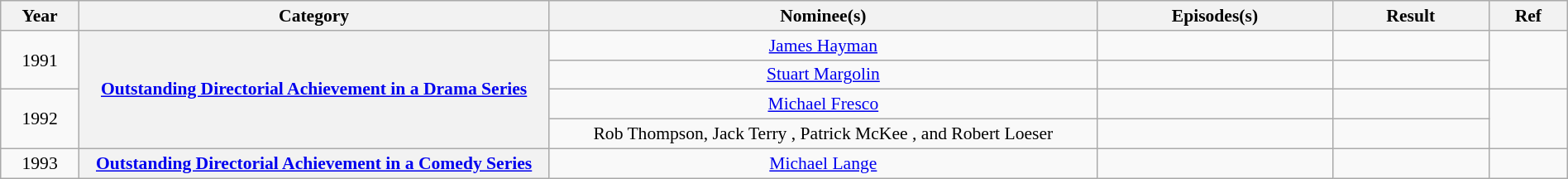<table class="wikitable plainrowheaders" style="font-size: 90%; text-align:center" width=100%>
<tr>
<th scope="col" width="5%">Year</th>
<th scope="col" width="30%">Category</th>
<th scope="col" width="35%">Nominee(s)</th>
<th scope="col" width="15%">Episodes(s)</th>
<th scope="col" width="10%">Result</th>
<th scope="col" width="5%">Ref</th>
</tr>
<tr>
<td rowspan="2">1991</td>
<th scope="row" style="text-align:center" rowspan="4"><a href='#'>Outstanding Directorial Achievement in a Drama Series</a></th>
<td><a href='#'>James Hayman</a></td>
<td></td>
<td></td>
<td rowspan="2"></td>
</tr>
<tr>
<td><a href='#'>Stuart Margolin</a></td>
<td></td>
<td></td>
</tr>
<tr>
<td rowspan="2">1992</td>
<td><a href='#'>Michael Fresco</a></td>
<td></td>
<td></td>
<td rowspan="2"></td>
</tr>
<tr>
<td>Rob Thompson, Jack Terry , Patrick McKee , and Robert Loeser </td>
<td></td>
<td></td>
</tr>
<tr>
<td>1993</td>
<th scope="row" style="text-align:center"><a href='#'>Outstanding Directorial Achievement in a Comedy Series</a></th>
<td><a href='#'>Michael Lange</a></td>
<td></td>
<td></td>
<td></td>
</tr>
</table>
